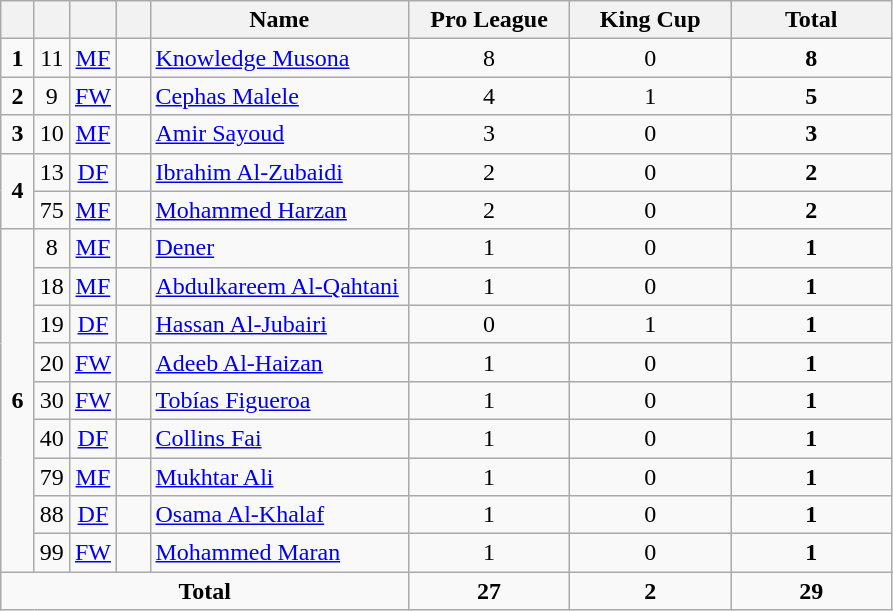<table class="wikitable" style="text-align:center">
<tr>
<th width=15></th>
<th width=15></th>
<th width=15></th>
<th width=15></th>
<th width=165>Name</th>
<th width=100>Pro League</th>
<th width=100>King Cup</th>
<th width=100>Total</th>
</tr>
<tr>
<td><strong>1</strong></td>
<td>11</td>
<td><a href='#'>MF</a></td>
<td></td>
<td align=left><a href='#'>Knowledge Musona</a></td>
<td>8</td>
<td>0</td>
<td><strong>8</strong></td>
</tr>
<tr>
<td><strong>2</strong></td>
<td>9</td>
<td><a href='#'>FW</a></td>
<td></td>
<td align=left><a href='#'>Cephas Malele</a></td>
<td>4</td>
<td>1</td>
<td><strong>5</strong></td>
</tr>
<tr>
<td><strong>3</strong></td>
<td>10</td>
<td><a href='#'>MF</a></td>
<td></td>
<td align=left><a href='#'>Amir Sayoud</a></td>
<td>3</td>
<td>0</td>
<td><strong>3</strong></td>
</tr>
<tr>
<td rowspan=2><strong>4</strong></td>
<td>13</td>
<td><a href='#'>DF</a></td>
<td></td>
<td align=left><a href='#'>Ibrahim Al-Zubaidi</a></td>
<td>2</td>
<td>0</td>
<td><strong>2</strong></td>
</tr>
<tr>
<td>75</td>
<td><a href='#'>MF</a></td>
<td></td>
<td align=left><a href='#'>Mohammed Harzan</a></td>
<td>2</td>
<td>0</td>
<td><strong>2</strong></td>
</tr>
<tr>
<td rowspan=9><strong>6</strong></td>
<td>8</td>
<td><a href='#'>MF</a></td>
<td></td>
<td align=left><a href='#'>Dener</a></td>
<td>1</td>
<td>0</td>
<td><strong>1</strong></td>
</tr>
<tr>
<td>18</td>
<td><a href='#'>MF</a></td>
<td></td>
<td align=left><a href='#'>Abdulkareem Al-Qahtani</a></td>
<td>1</td>
<td>0</td>
<td><strong>1</strong></td>
</tr>
<tr>
<td>19</td>
<td><a href='#'>DF</a></td>
<td></td>
<td align=left><a href='#'>Hassan Al-Jubairi</a></td>
<td>0</td>
<td>1</td>
<td><strong>1</strong></td>
</tr>
<tr>
<td>20</td>
<td><a href='#'>FW</a></td>
<td></td>
<td align=left><a href='#'>Adeeb Al-Haizan</a></td>
<td>1</td>
<td>0</td>
<td><strong>1</strong></td>
</tr>
<tr>
<td>30</td>
<td><a href='#'>FW</a></td>
<td></td>
<td align=left><a href='#'>Tobías Figueroa</a></td>
<td>1</td>
<td>0</td>
<td><strong>1</strong></td>
</tr>
<tr>
<td>40</td>
<td><a href='#'>DF</a></td>
<td></td>
<td align=left><a href='#'>Collins Fai</a></td>
<td>1</td>
<td>0</td>
<td><strong>1</strong></td>
</tr>
<tr>
<td>79</td>
<td><a href='#'>MF</a></td>
<td></td>
<td align=left><a href='#'>Mukhtar Ali</a></td>
<td>1</td>
<td>0</td>
<td><strong>1</strong></td>
</tr>
<tr>
<td>88</td>
<td><a href='#'>DF</a></td>
<td></td>
<td align=left><a href='#'>Osama Al-Khalaf</a></td>
<td>1</td>
<td>0</td>
<td><strong>1</strong></td>
</tr>
<tr>
<td>99</td>
<td><a href='#'>FW</a></td>
<td></td>
<td align=left><a href='#'>Mohammed Maran</a></td>
<td>1</td>
<td>0</td>
<td><strong>1</strong></td>
</tr>
<tr>
<td colspan=5><strong>Total</strong></td>
<td><strong>27</strong></td>
<td><strong>2</strong></td>
<td><strong>29</strong></td>
</tr>
</table>
